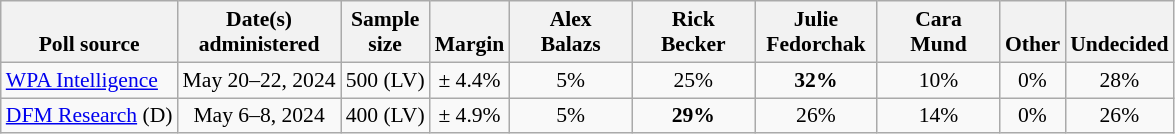<table class="wikitable" style="font-size:90%;text-align:center;">
<tr valign=bottom>
<th>Poll source</th>
<th>Date(s)<br>administered</th>
<th>Sample<br>size</th>
<th>Margin<br></th>
<th style="width:75px;">Alex<br>Balazs</th>
<th style="width:75px;">Rick<br>Becker</th>
<th style="width:75px;">Julie<br>Fedorchak</th>
<th style="width:75px;">Cara<br>Mund</th>
<th>Other</th>
<th>Undecided</th>
</tr>
<tr>
<td style="text-align:left;"><a href='#'>WPA Intelligence</a></td>
<td>May 20–22, 2024</td>
<td>500 (LV)</td>
<td>± 4.4%</td>
<td>5%</td>
<td>25%</td>
<td><strong>32%</strong></td>
<td>10%</td>
<td>0%</td>
<td>28%</td>
</tr>
<tr>
<td style="text-align:left;"><a href='#'>DFM Research</a> (D)</td>
<td>May 6–8, 2024</td>
<td>400 (LV)</td>
<td>± 4.9%</td>
<td>5%</td>
<td><strong>29%</strong></td>
<td>26%</td>
<td>14%</td>
<td>0%</td>
<td>26%</td>
</tr>
</table>
